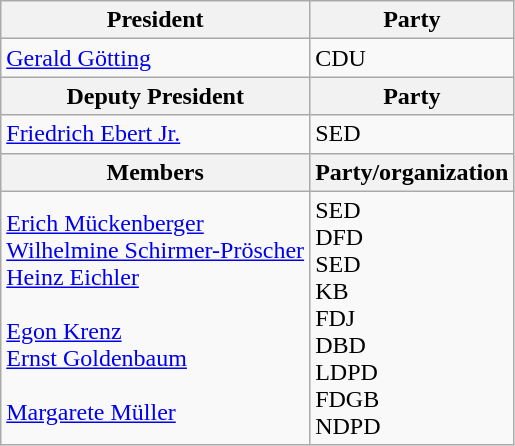<table class="wikitable">
<tr>
<th>President</th>
<th>Party</th>
</tr>
<tr>
<td><a href='#'>Gerald Götting</a></td>
<td>CDU</td>
</tr>
<tr>
<th>Deputy President</th>
<th>Party</th>
</tr>
<tr>
<td><a href='#'>Friedrich Ebert Jr.</a></td>
<td>SED</td>
</tr>
<tr>
<th>Members</th>
<th>Party/organization</th>
</tr>
<tr>
<td><a href='#'>Erich Mückenberger</a><br><a href='#'>Wilhelmine Schirmer-Pröscher</a><br><a href='#'>Heinz Eichler</a><br><br><a href='#'>Egon Krenz</a><br><a href='#'>Ernst Goldenbaum</a><br><br><a href='#'>Margarete Müller</a><br></td>
<td>SED<br>DFD<br>SED<br>KB<br>FDJ<br>DBD<br>LDPD<br>FDGB<br>NDPD</td>
</tr>
</table>
